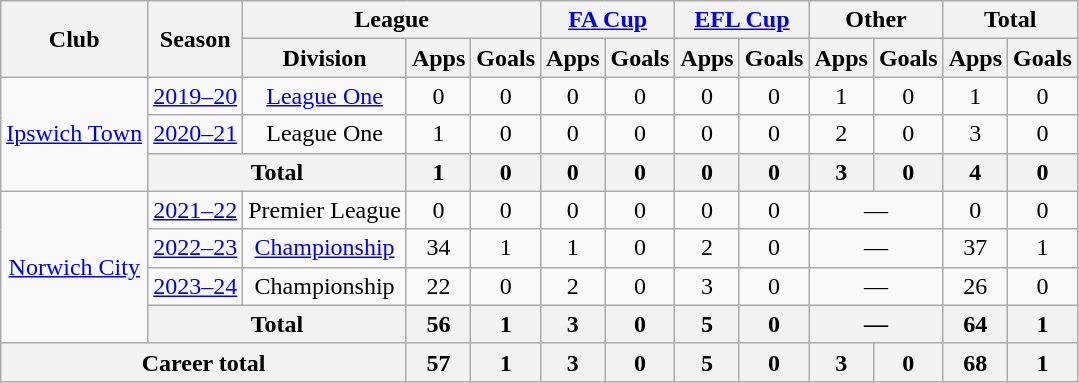<table class="wikitable" style="text-align:center">
<tr>
<th rowspan="2">Club</th>
<th rowspan="2">Season</th>
<th colspan="3">League</th>
<th colspan="2"><a href='#'>FA Cup</a></th>
<th colspan="2"><a href='#'>EFL Cup</a></th>
<th colspan="2">Other</th>
<th colspan="2">Total</th>
</tr>
<tr>
<th>Division</th>
<th>Apps</th>
<th>Goals</th>
<th>Apps</th>
<th>Goals</th>
<th>Apps</th>
<th>Goals</th>
<th>Apps</th>
<th>Goals</th>
<th>Apps</th>
<th>Goals</th>
</tr>
<tr>
<td rowspan="3"><a href='#'>Ipswich Town</a></td>
<td><a href='#'>2019–20</a></td>
<td><a href='#'>League One</a></td>
<td>0</td>
<td>0</td>
<td>0</td>
<td>0</td>
<td>0</td>
<td>0</td>
<td>1</td>
<td>0</td>
<td>1</td>
<td>0</td>
</tr>
<tr>
<td><a href='#'>2020–21</a></td>
<td>League One</td>
<td>1</td>
<td>0</td>
<td>0</td>
<td>0</td>
<td>0</td>
<td>0</td>
<td>2</td>
<td>0</td>
<td>3</td>
<td>0</td>
</tr>
<tr>
<th colspan="2">Total</th>
<th>1</th>
<th>0</th>
<th>0</th>
<th>0</th>
<th>0</th>
<th>0</th>
<th>3</th>
<th>0</th>
<th>4</th>
<th>0</th>
</tr>
<tr>
<td rowspan="4"><a href='#'>Norwich City</a></td>
<td><a href='#'>2021–22</a></td>
<td>Premier League</td>
<td>0</td>
<td>0</td>
<td>0</td>
<td>0</td>
<td>0</td>
<td>0</td>
<td colspan="2">—</td>
<td>0</td>
<td>0</td>
</tr>
<tr>
<td><a href='#'>2022–23</a></td>
<td><a href='#'>Championship</a></td>
<td>34</td>
<td>1</td>
<td>1</td>
<td>0</td>
<td>2</td>
<td>0</td>
<td colspan="2">—</td>
<td>37</td>
<td>1</td>
</tr>
<tr>
<td><a href='#'>2023–24</a></td>
<td>Championship</td>
<td>22</td>
<td>0</td>
<td>2</td>
<td>0</td>
<td>3</td>
<td>0</td>
<td colspan="2">—</td>
<td>26</td>
<td>0</td>
</tr>
<tr>
<th colspan="2">Total</th>
<th>56</th>
<th>1</th>
<th>3</th>
<th>0</th>
<th>5</th>
<th>0</th>
<th colspan="2">—</th>
<th>64</th>
<th>1</th>
</tr>
<tr>
<th colspan="3">Career total</th>
<th>57</th>
<th>1</th>
<th>3</th>
<th>0</th>
<th>5</th>
<th>0</th>
<th>3</th>
<th>0</th>
<th>68</th>
<th>1</th>
</tr>
</table>
